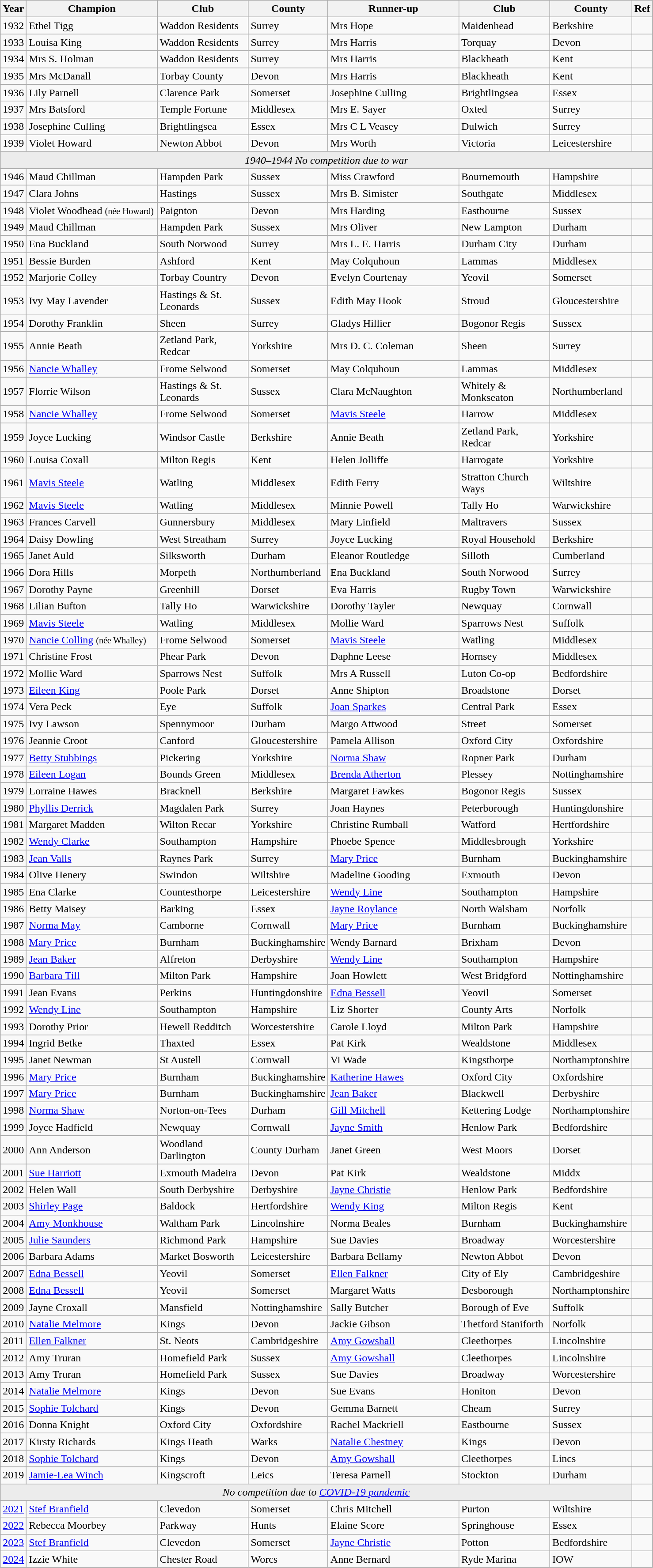<table class="wikitable">
<tr>
<th width="30">Year</th>
<th width="190">Champion</th>
<th width="130">Club</th>
<th width="80">County</th>
<th width="190">Runner-up</th>
<th width="130">Club</th>
<th width="80">County</th>
<th width="20">Ref</th>
</tr>
<tr>
<td align=center>1932</td>
<td>Ethel Tigg</td>
<td>Waddon Residents</td>
<td>Surrey</td>
<td>Mrs Hope</td>
<td>Maidenhead</td>
<td>Berkshire</td>
<td></td>
</tr>
<tr>
<td align=center>1933</td>
<td>Louisa King</td>
<td>Waddon Residents</td>
<td>Surrey</td>
<td>Mrs Harris</td>
<td>Torquay</td>
<td>Devon</td>
<td></td>
</tr>
<tr>
<td align=center>1934</td>
<td>Mrs S. Holman</td>
<td>Waddon Residents</td>
<td>Surrey</td>
<td>Mrs Harris</td>
<td>Blackheath</td>
<td>Kent</td>
<td></td>
</tr>
<tr>
<td align=center>1935</td>
<td>Mrs McDanall</td>
<td>Torbay County</td>
<td>Devon</td>
<td>Mrs Harris</td>
<td>Blackheath</td>
<td>Kent</td>
<td></td>
</tr>
<tr>
<td align=center>1936</td>
<td>Lily Parnell</td>
<td>Clarence Park</td>
<td>Somerset</td>
<td>Josephine Culling</td>
<td>Brightlingsea</td>
<td>Essex</td>
<td></td>
</tr>
<tr>
<td align=center>1937</td>
<td>Mrs Batsford</td>
<td>Temple Fortune</td>
<td>Middlesex</td>
<td>Mrs E. Sayer</td>
<td>Oxted</td>
<td>Surrey</td>
<td></td>
</tr>
<tr>
<td align=center>1938</td>
<td>Josephine Culling</td>
<td>Brightlingsea</td>
<td>Essex</td>
<td>Mrs C L Veasey</td>
<td>Dulwich</td>
<td>Surrey</td>
<td></td>
</tr>
<tr>
<td align=center>1939</td>
<td>Violet Howard</td>
<td>Newton Abbot</td>
<td>Devon</td>
<td>Mrs Worth</td>
<td>Victoria</td>
<td>Leicestershire</td>
<td></td>
</tr>
<tr align=center>
<td colspan=8 bgcolor="ececec"><em>1940–1944 No competition due to war</em></td>
</tr>
<tr>
<td align=center>1946</td>
<td>Maud Chillman</td>
<td>Hampden Park</td>
<td>Sussex</td>
<td>Miss Crawford</td>
<td>Bournemouth</td>
<td>Hampshire</td>
<td></td>
</tr>
<tr>
<td align=center>1947</td>
<td>Clara Johns</td>
<td>Hastings</td>
<td>Sussex</td>
<td>Mrs B. Simister</td>
<td>Southgate</td>
<td>Middlesex</td>
<td></td>
</tr>
<tr>
<td align=center>1948</td>
<td>Violet Woodhead <small>(née Howard)</small></td>
<td>Paignton</td>
<td>Devon</td>
<td>Mrs Harding</td>
<td>Eastbourne</td>
<td>Sussex</td>
<td></td>
</tr>
<tr>
<td align=center>1949</td>
<td>Maud Chillman</td>
<td>Hampden Park</td>
<td>Sussex</td>
<td>Mrs Oliver</td>
<td>New Lampton</td>
<td>Durham</td>
<td></td>
</tr>
<tr>
<td align=center>1950</td>
<td>Ena Buckland</td>
<td>South Norwood</td>
<td>Surrey</td>
<td>Mrs L. E. Harris</td>
<td>Durham City</td>
<td>Durham</td>
<td></td>
</tr>
<tr>
<td align=center>1951</td>
<td>Bessie Burden</td>
<td>Ashford</td>
<td>Kent</td>
<td>May Colquhoun</td>
<td>Lammas</td>
<td>Middlesex</td>
<td></td>
</tr>
<tr>
<td align=center>1952</td>
<td>Marjorie Colley</td>
<td>Torbay Country</td>
<td>Devon</td>
<td>Evelyn Courtenay</td>
<td>Yeovil</td>
<td>Somerset</td>
<td></td>
</tr>
<tr>
<td align=center>1953</td>
<td>Ivy May Lavender</td>
<td>Hastings & St. Leonards</td>
<td>Sussex</td>
<td>Edith May Hook</td>
<td>Stroud</td>
<td>Gloucestershire</td>
<td></td>
</tr>
<tr>
<td align=center>1954</td>
<td>Dorothy Franklin</td>
<td>Sheen</td>
<td>Surrey</td>
<td>Gladys Hillier</td>
<td>Bogonor Regis</td>
<td>Sussex</td>
<td></td>
</tr>
<tr>
<td align=center>1955</td>
<td>Annie Beath</td>
<td>Zetland Park, Redcar</td>
<td>Yorkshire</td>
<td>Mrs D. C. Coleman</td>
<td>Sheen</td>
<td>Surrey</td>
<td></td>
</tr>
<tr>
<td align=center>1956</td>
<td><a href='#'>Nancie Whalley</a></td>
<td>Frome Selwood</td>
<td>Somerset</td>
<td>May Colquhoun</td>
<td>Lammas</td>
<td>Middlesex</td>
<td></td>
</tr>
<tr>
<td align=center>1957</td>
<td>Florrie Wilson</td>
<td>Hastings & St. Leonards</td>
<td>Sussex</td>
<td>Clara McNaughton</td>
<td>Whitely & Monkseaton</td>
<td>Northumberland</td>
<td></td>
</tr>
<tr>
<td align=center>1958</td>
<td><a href='#'>Nancie Whalley</a></td>
<td>Frome Selwood</td>
<td>Somerset</td>
<td><a href='#'>Mavis Steele</a></td>
<td>Harrow</td>
<td>Middlesex</td>
<td></td>
</tr>
<tr>
<td align=center>1959</td>
<td>Joyce Lucking</td>
<td>Windsor Castle</td>
<td>Berkshire</td>
<td>Annie Beath</td>
<td>Zetland Park, Redcar</td>
<td>Yorkshire</td>
<td></td>
</tr>
<tr>
<td align=center>1960</td>
<td>Louisa Coxall</td>
<td>Milton Regis</td>
<td>Kent</td>
<td>Helen Jolliffe</td>
<td>Harrogate</td>
<td>Yorkshire</td>
<td></td>
</tr>
<tr>
<td align=center>1961</td>
<td><a href='#'>Mavis Steele</a></td>
<td>Watling</td>
<td>Middlesex</td>
<td>Edith Ferry</td>
<td>Stratton Church Ways</td>
<td>Wiltshire</td>
<td></td>
</tr>
<tr>
<td align=center>1962</td>
<td><a href='#'>Mavis Steele</a></td>
<td>Watling</td>
<td>Middlesex</td>
<td>Minnie Powell</td>
<td>Tally Ho</td>
<td>Warwickshire</td>
<td></td>
</tr>
<tr>
<td align=center>1963</td>
<td>Frances Carvell</td>
<td>Gunnersbury</td>
<td>Middlesex</td>
<td>Mary Linfield</td>
<td>Maltravers</td>
<td>Sussex</td>
<td></td>
</tr>
<tr>
<td align=center>1964</td>
<td>Daisy Dowling</td>
<td>West Streatham</td>
<td>Surrey</td>
<td>Joyce Lucking</td>
<td>Royal Household</td>
<td>Berkshire</td>
<td></td>
</tr>
<tr>
<td align=center>1965</td>
<td>Janet Auld</td>
<td>Silksworth</td>
<td>Durham</td>
<td>Eleanor Routledge</td>
<td>Silloth</td>
<td>Cumberland</td>
<td></td>
</tr>
<tr>
<td align=center>1966</td>
<td>Dora Hills</td>
<td>Morpeth</td>
<td>Northumberland</td>
<td>Ena Buckland</td>
<td>South Norwood</td>
<td>Surrey</td>
<td></td>
</tr>
<tr>
<td align=center>1967</td>
<td>Dorothy Payne</td>
<td>Greenhill</td>
<td>Dorset</td>
<td>Eva Harris</td>
<td>Rugby Town</td>
<td>Warwickshire</td>
<td></td>
</tr>
<tr>
<td align=center>1968</td>
<td>Lilian Bufton</td>
<td>Tally Ho</td>
<td>Warwickshire</td>
<td>Dorothy Tayler</td>
<td>Newquay</td>
<td>Cornwall</td>
<td></td>
</tr>
<tr>
<td align=center>1969</td>
<td><a href='#'>Mavis Steele</a></td>
<td>Watling</td>
<td>Middlesex</td>
<td>Mollie Ward</td>
<td>Sparrows Nest</td>
<td>Suffolk</td>
<td></td>
</tr>
<tr>
<td align=center>1970</td>
<td><a href='#'>Nancie Colling</a> <small>(née Whalley)</small></td>
<td>Frome Selwood</td>
<td>Somerset</td>
<td><a href='#'>Mavis Steele</a></td>
<td>Watling</td>
<td>Middlesex</td>
<td></td>
</tr>
<tr>
<td align=center>1971</td>
<td>Christine Frost</td>
<td>Phear Park</td>
<td>Devon</td>
<td>Daphne Leese</td>
<td>Hornsey</td>
<td>Middlesex</td>
<td></td>
</tr>
<tr>
<td align=center>1972</td>
<td>Mollie Ward</td>
<td>Sparrows Nest</td>
<td>Suffolk</td>
<td>Mrs A Russell</td>
<td>Luton Co-op</td>
<td>Bedfordshire</td>
<td></td>
</tr>
<tr>
<td align=center>1973</td>
<td><a href='#'>Eileen King</a></td>
<td>Poole Park</td>
<td>Dorset</td>
<td>Anne Shipton</td>
<td>Broadstone</td>
<td>Dorset</td>
<td></td>
</tr>
<tr>
<td align=center>1974</td>
<td>Vera Peck</td>
<td>Eye</td>
<td>Suffolk</td>
<td><a href='#'>Joan Sparkes</a></td>
<td>Central Park</td>
<td>Essex</td>
<td></td>
</tr>
<tr>
<td align=center>1975</td>
<td>Ivy Lawson</td>
<td>Spennymoor</td>
<td>Durham</td>
<td>Margo Attwood</td>
<td>Street</td>
<td>Somerset</td>
<td></td>
</tr>
<tr>
<td align=center>1976</td>
<td>Jeannie Croot</td>
<td>Canford</td>
<td>Gloucestershire</td>
<td>Pamela Allison</td>
<td>Oxford City</td>
<td>Oxfordshire</td>
<td></td>
</tr>
<tr>
<td align=center>1977</td>
<td><a href='#'>Betty Stubbings</a></td>
<td>Pickering</td>
<td>Yorkshire</td>
<td><a href='#'>Norma Shaw</a></td>
<td>Ropner Park</td>
<td>Durham</td>
<td></td>
</tr>
<tr>
<td align=center>1978</td>
<td><a href='#'>Eileen Logan</a></td>
<td>Bounds Green</td>
<td>Middlesex</td>
<td><a href='#'>Brenda Atherton</a></td>
<td>Plessey</td>
<td>Nottinghamshire</td>
<td></td>
</tr>
<tr>
<td align=center>1979</td>
<td>Lorraine Hawes</td>
<td>Bracknell</td>
<td>Berkshire</td>
<td>Margaret Fawkes</td>
<td>Bogonor Regis</td>
<td>Sussex</td>
<td></td>
</tr>
<tr>
<td align=center>1980</td>
<td><a href='#'>Phyllis Derrick</a></td>
<td>Magdalen Park</td>
<td>Surrey</td>
<td>Joan Haynes</td>
<td>Peterborough</td>
<td>Huntingdonshire</td>
<td></td>
</tr>
<tr>
<td align=center>1981</td>
<td>Margaret Madden</td>
<td>Wilton Recar</td>
<td>Yorkshire</td>
<td>Christine Rumball</td>
<td>Watford</td>
<td>Hertfordshire</td>
<td></td>
</tr>
<tr>
<td align=center>1982</td>
<td><a href='#'>Wendy Clarke</a></td>
<td>Southampton</td>
<td>Hampshire</td>
<td>Phoebe Spence</td>
<td>Middlesbrough</td>
<td>Yorkshire</td>
<td></td>
</tr>
<tr>
<td align=center>1983</td>
<td><a href='#'>Jean Valls</a></td>
<td>Raynes Park</td>
<td>Surrey</td>
<td><a href='#'>Mary Price</a></td>
<td>Burnham</td>
<td>Buckinghamshire</td>
<td></td>
</tr>
<tr>
<td align=center>1984</td>
<td>Olive Henery</td>
<td>Swindon</td>
<td>Wiltshire</td>
<td>Madeline Gooding</td>
<td>Exmouth</td>
<td>Devon</td>
<td></td>
</tr>
<tr>
<td align=center>1985</td>
<td>Ena Clarke</td>
<td>Countesthorpe</td>
<td>Leicestershire</td>
<td><a href='#'>Wendy Line</a></td>
<td>Southampton</td>
<td>Hampshire</td>
<td></td>
</tr>
<tr>
<td align=center>1986</td>
<td>Betty Maisey</td>
<td>Barking</td>
<td>Essex</td>
<td><a href='#'>Jayne Roylance</a></td>
<td>North Walsham</td>
<td>Norfolk</td>
<td></td>
</tr>
<tr>
<td align=center>1987</td>
<td><a href='#'>Norma May</a></td>
<td>Camborne</td>
<td>Cornwall</td>
<td><a href='#'>Mary Price</a></td>
<td>Burnham</td>
<td>Buckinghamshire</td>
<td></td>
</tr>
<tr>
<td align=center>1988</td>
<td><a href='#'>Mary Price</a></td>
<td>Burnham</td>
<td>Buckinghamshire</td>
<td>Wendy Barnard</td>
<td>Brixham</td>
<td>Devon</td>
<td></td>
</tr>
<tr>
<td align=center>1989</td>
<td><a href='#'>Jean Baker</a></td>
<td>Alfreton</td>
<td>Derbyshire</td>
<td><a href='#'>Wendy Line</a></td>
<td>Southampton</td>
<td>Hampshire</td>
<td></td>
</tr>
<tr>
<td align=center>1990</td>
<td><a href='#'>Barbara Till</a></td>
<td>Milton Park</td>
<td>Hampshire</td>
<td>Joan Howlett</td>
<td>West Bridgford</td>
<td>Nottinghamshire</td>
<td></td>
</tr>
<tr>
<td align=center>1991</td>
<td>Jean Evans</td>
<td>Perkins</td>
<td>Huntingdonshire</td>
<td><a href='#'>Edna Bessell</a></td>
<td>Yeovil</td>
<td>Somerset</td>
<td></td>
</tr>
<tr>
<td align=center>1992</td>
<td><a href='#'>Wendy Line</a></td>
<td>Southampton</td>
<td>Hampshire</td>
<td>Liz Shorter</td>
<td>County Arts</td>
<td>Norfolk</td>
<td></td>
</tr>
<tr>
<td align=center>1993</td>
<td>Dorothy Prior</td>
<td>Hewell Redditch</td>
<td>Worcestershire</td>
<td>Carole Lloyd</td>
<td>Milton Park</td>
<td>Hampshire</td>
<td></td>
</tr>
<tr>
<td align=center>1994</td>
<td>Ingrid Betke</td>
<td>Thaxted</td>
<td>Essex</td>
<td>Pat Kirk</td>
<td>Wealdstone</td>
<td>Middlesex</td>
<td></td>
</tr>
<tr>
<td align=center>1995</td>
<td>Janet Newman</td>
<td>St Austell</td>
<td>Cornwall</td>
<td>Vi Wade</td>
<td>Kingsthorpe</td>
<td>Northamptonshire</td>
<td></td>
</tr>
<tr>
<td align=center>1996</td>
<td><a href='#'>Mary Price</a></td>
<td>Burnham</td>
<td>Buckinghamshire</td>
<td><a href='#'>Katherine Hawes</a></td>
<td>Oxford City</td>
<td>Oxfordshire</td>
<td></td>
</tr>
<tr>
<td align=center>1997</td>
<td><a href='#'>Mary Price</a></td>
<td>Burnham</td>
<td>Buckinghamshire</td>
<td><a href='#'>Jean Baker</a></td>
<td>Blackwell</td>
<td>Derbyshire</td>
<td></td>
</tr>
<tr>
<td align=center>1998</td>
<td><a href='#'>Norma Shaw</a></td>
<td>Norton-on-Tees</td>
<td>Durham</td>
<td><a href='#'>Gill Mitchell</a></td>
<td>Kettering Lodge</td>
<td>Northamptonshire</td>
<td></td>
</tr>
<tr>
<td align=center>1999</td>
<td>Joyce Hadfield</td>
<td>Newquay</td>
<td>Cornwall</td>
<td><a href='#'>Jayne Smith</a></td>
<td>Henlow Park</td>
<td>Bedfordshire</td>
<td></td>
</tr>
<tr>
<td align=center>2000</td>
<td>Ann Anderson</td>
<td>Woodland Darlington</td>
<td>County Durham</td>
<td>Janet Green</td>
<td>West Moors</td>
<td>Dorset</td>
<td></td>
</tr>
<tr>
<td align=center>2001</td>
<td><a href='#'>Sue Harriott</a></td>
<td>Exmouth Madeira</td>
<td>Devon</td>
<td>Pat Kirk</td>
<td>Wealdstone</td>
<td>Middx</td>
<td></td>
</tr>
<tr>
<td align=center>2002</td>
<td>Helen Wall</td>
<td>South Derbyshire</td>
<td>Derbyshire</td>
<td><a href='#'>Jayne Christie</a></td>
<td>Henlow Park</td>
<td>Bedfordshire</td>
<td></td>
</tr>
<tr>
<td align=center>2003</td>
<td><a href='#'>Shirley Page</a></td>
<td>Baldock</td>
<td>Hertfordshire</td>
<td><a href='#'>Wendy King</a></td>
<td>Milton Regis</td>
<td>Kent</td>
<td></td>
</tr>
<tr>
<td align=center>2004</td>
<td><a href='#'>Amy Monkhouse</a></td>
<td>Waltham Park</td>
<td>Lincolnshire</td>
<td>Norma Beales</td>
<td>Burnham</td>
<td>Buckinghamshire</td>
<td></td>
</tr>
<tr>
<td align=center>2005</td>
<td><a href='#'>Julie Saunders</a></td>
<td>Richmond Park</td>
<td>Hampshire</td>
<td>Sue Davies</td>
<td>Broadway</td>
<td>Worcestershire</td>
<td></td>
</tr>
<tr>
<td align=center>2006</td>
<td>Barbara Adams</td>
<td>Market Bosworth</td>
<td>Leicestershire</td>
<td>Barbara Bellamy</td>
<td>Newton Abbot</td>
<td>Devon</td>
<td></td>
</tr>
<tr>
<td align=center>2007</td>
<td><a href='#'>Edna Bessell</a></td>
<td>Yeovil</td>
<td>Somerset</td>
<td><a href='#'>Ellen Falkner</a></td>
<td>City of Ely</td>
<td>Cambridgeshire</td>
<td></td>
</tr>
<tr>
<td align=center>2008</td>
<td><a href='#'>Edna Bessell</a></td>
<td>Yeovil</td>
<td>Somerset</td>
<td>Margaret Watts</td>
<td>Desborough</td>
<td>Northamptonshire</td>
<td></td>
</tr>
<tr>
<td align=center>2009</td>
<td>Jayne Croxall</td>
<td>Mansfield</td>
<td>Nottinghamshire</td>
<td>Sally Butcher</td>
<td>Borough of Eve</td>
<td>Suffolk</td>
<td></td>
</tr>
<tr>
<td align=center>2010</td>
<td><a href='#'>Natalie Melmore</a></td>
<td>Kings</td>
<td>Devon</td>
<td>Jackie Gibson</td>
<td>Thetford Staniforth</td>
<td>Norfolk</td>
<td></td>
</tr>
<tr>
<td align=center>2011</td>
<td><a href='#'>Ellen Falkner</a></td>
<td>St. Neots</td>
<td>Cambridgeshire</td>
<td><a href='#'>Amy Gowshall</a></td>
<td>Cleethorpes</td>
<td>Lincolnshire</td>
<td></td>
</tr>
<tr>
<td align=center>2012</td>
<td>Amy Truran</td>
<td>Homefield Park</td>
<td>Sussex</td>
<td><a href='#'>Amy Gowshall</a></td>
<td>Cleethorpes</td>
<td>Lincolnshire</td>
<td></td>
</tr>
<tr>
<td align=center>2013</td>
<td>Amy Truran</td>
<td>Homefield Park</td>
<td>Sussex</td>
<td>Sue Davies</td>
<td>Broadway</td>
<td>Worcestershire</td>
<td></td>
</tr>
<tr>
<td align=center>2014</td>
<td><a href='#'>Natalie Melmore</a></td>
<td>Kings</td>
<td>Devon</td>
<td>Sue Evans</td>
<td>Honiton</td>
<td>Devon</td>
<td></td>
</tr>
<tr>
<td align=center>2015</td>
<td><a href='#'>Sophie Tolchard</a></td>
<td>Kings</td>
<td>Devon</td>
<td>Gemma Barnett</td>
<td>Cheam</td>
<td>Surrey</td>
<td></td>
</tr>
<tr>
<td align=center>2016</td>
<td>Donna Knight</td>
<td>Oxford City</td>
<td>Oxfordshire</td>
<td>Rachel Mackriell</td>
<td>Eastbourne</td>
<td>Sussex</td>
<td></td>
</tr>
<tr>
<td align=center>2017</td>
<td>Kirsty Richards</td>
<td>Kings Heath</td>
<td>Warks</td>
<td><a href='#'>Natalie Chestney</a></td>
<td>Kings</td>
<td>Devon</td>
<td></td>
</tr>
<tr>
<td align=center>2018</td>
<td><a href='#'>Sophie Tolchard</a></td>
<td>Kings</td>
<td>Devon</td>
<td><a href='#'>Amy Gowshall</a></td>
<td>Cleethorpes</td>
<td>Lincs</td>
<td></td>
</tr>
<tr>
<td align=center>2019</td>
<td><a href='#'>Jamie-Lea Winch</a></td>
<td>Kingscroft</td>
<td>Leics</td>
<td>Teresa Parnell</td>
<td>Stockton</td>
<td>Durham</td>
<td></td>
</tr>
<tr align=center>
<td colspan=7 bgcolor="ececec"><em>No competition due to <a href='#'>COVID-19 pandemic</a></em></td>
<td align=left></td>
</tr>
<tr>
<td align=center><a href='#'>2021</a></td>
<td><a href='#'>Stef Branfield</a></td>
<td>Clevedon</td>
<td>Somerset</td>
<td>Chris Mitchell</td>
<td>Purton</td>
<td>Wiltshire</td>
<td></td>
</tr>
<tr>
<td align=center><a href='#'>2022</a></td>
<td>Rebecca Moorbey</td>
<td>Parkway</td>
<td>Hunts</td>
<td>Elaine Score</td>
<td>Springhouse</td>
<td>Essex</td>
<td></td>
</tr>
<tr>
<td align=center><a href='#'>2023</a></td>
<td><a href='#'>Stef Branfield</a></td>
<td>Clevedon</td>
<td>Somerset</td>
<td><a href='#'>Jayne Christie</a></td>
<td>Potton</td>
<td>Bedfordshire</td>
<td></td>
</tr>
<tr>
<td align=center><a href='#'>2024</a></td>
<td>Izzie White</td>
<td>Chester Road</td>
<td>Worcs</td>
<td>Anne Bernard</td>
<td>Ryde Marina</td>
<td>IOW</td>
<td></td>
</tr>
</table>
